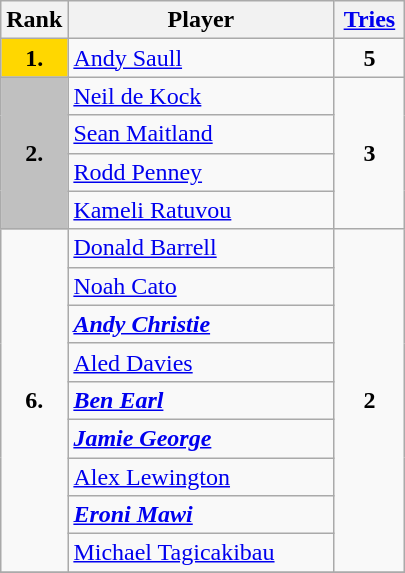<table class="wikitable sticky-header">
<tr>
<th width=35>Rank</th>
<th width=170>Player</th>
<th width=40><a href='#'>Tries</a></th>
</tr>
<tr>
<td align=center bgcolor=Gold><strong>1.</strong></td>
<td> <a href='#'>Andy Saull</a></td>
<td align=center><strong>5</strong></td>
</tr>
<tr>
<td rowspan=4 align=center bgcolor=Silver><strong>2.</strong></td>
<td> <a href='#'>Neil de Kock</a></td>
<td rowspan=4 align=center><strong>3</strong></td>
</tr>
<tr>
<td> <a href='#'>Sean Maitland</a></td>
</tr>
<tr>
<td> <a href='#'>Rodd Penney</a></td>
</tr>
<tr>
<td> <a href='#'>Kameli Ratuvou</a></td>
</tr>
<tr>
<td rowspan=9 align=center><strong>6.</strong></td>
<td> <a href='#'>Donald Barrell</a></td>
<td rowspan=9 align=center><strong>2</strong></td>
</tr>
<tr>
<td> <a href='#'>Noah Cato</a></td>
</tr>
<tr>
<td> <strong><em><a href='#'>Andy Christie</a></em></strong></td>
</tr>
<tr>
<td> <a href='#'>Aled Davies</a></td>
</tr>
<tr>
<td> <strong><em><a href='#'>Ben Earl</a></em></strong></td>
</tr>
<tr>
<td> <strong><em><a href='#'>Jamie George</a></em></strong></td>
</tr>
<tr>
<td> <a href='#'>Alex Lewington</a></td>
</tr>
<tr>
<td> <strong><em><a href='#'>Eroni Mawi</a></em></strong></td>
</tr>
<tr>
<td> <a href='#'>Michael Tagicakibau</a></td>
</tr>
<tr>
</tr>
</table>
